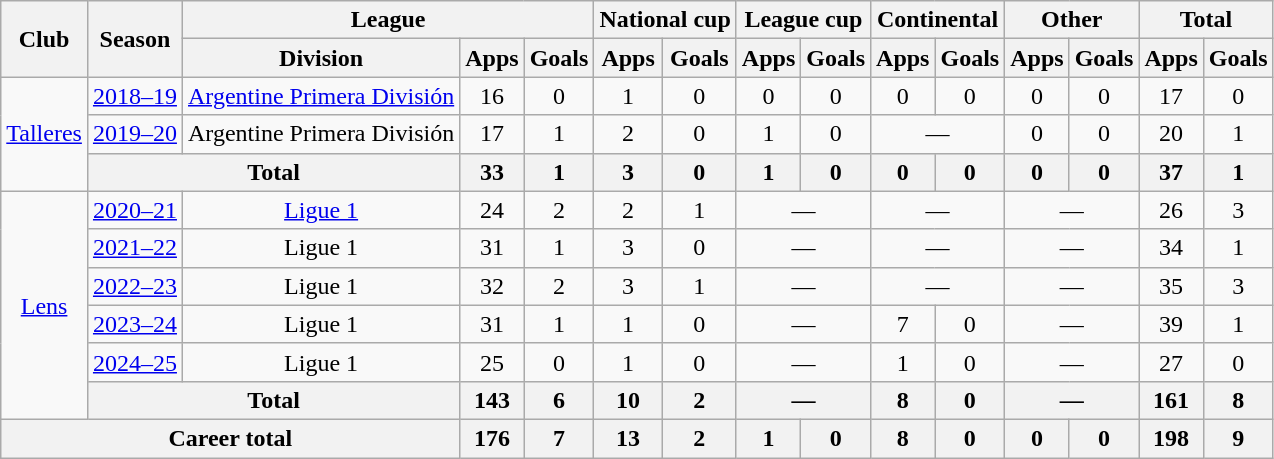<table class="wikitable" style="text-align:center">
<tr>
<th rowspan="2">Club</th>
<th rowspan="2">Season</th>
<th colspan="3">League</th>
<th colspan="2">National cup</th>
<th colspan="2">League cup</th>
<th colspan="2">Continental</th>
<th colspan="2">Other</th>
<th colspan="2">Total</th>
</tr>
<tr>
<th>Division</th>
<th>Apps</th>
<th>Goals</th>
<th>Apps</th>
<th>Goals</th>
<th>Apps</th>
<th>Goals</th>
<th>Apps</th>
<th>Goals</th>
<th>Apps</th>
<th>Goals</th>
<th>Apps</th>
<th>Goals</th>
</tr>
<tr>
<td rowspan="3"><a href='#'>Talleres</a></td>
<td><a href='#'>2018–19</a></td>
<td><a href='#'>Argentine Primera División</a></td>
<td>16</td>
<td>0</td>
<td>1</td>
<td>0</td>
<td>0</td>
<td>0</td>
<td>0</td>
<td>0</td>
<td>0</td>
<td>0</td>
<td>17</td>
<td>0</td>
</tr>
<tr>
<td><a href='#'>2019–20</a></td>
<td>Argentine Primera División</td>
<td>17</td>
<td>1</td>
<td>2</td>
<td>0</td>
<td>1</td>
<td>0</td>
<td colspan="2">—</td>
<td>0</td>
<td>0</td>
<td>20</td>
<td>1</td>
</tr>
<tr>
<th colspan="2">Total</th>
<th>33</th>
<th>1</th>
<th>3</th>
<th>0</th>
<th>1</th>
<th>0</th>
<th>0</th>
<th>0</th>
<th>0</th>
<th>0</th>
<th>37</th>
<th>1</th>
</tr>
<tr>
<td rowspan="6"><a href='#'>Lens</a></td>
<td><a href='#'>2020–21</a></td>
<td><a href='#'>Ligue 1</a></td>
<td>24</td>
<td>2</td>
<td>2</td>
<td>1</td>
<td colspan="2">—</td>
<td colspan="2">—</td>
<td colspan="2">—</td>
<td>26</td>
<td>3</td>
</tr>
<tr>
<td><a href='#'>2021–22</a></td>
<td>Ligue 1</td>
<td>31</td>
<td>1</td>
<td>3</td>
<td>0</td>
<td colspan="2">—</td>
<td colspan="2">—</td>
<td colspan="2">—</td>
<td>34</td>
<td>1</td>
</tr>
<tr>
<td><a href='#'>2022–23</a></td>
<td>Ligue 1</td>
<td>32</td>
<td>2</td>
<td>3</td>
<td>1</td>
<td colspan="2">—</td>
<td colspan="2">—</td>
<td colspan="2">—</td>
<td>35</td>
<td>3</td>
</tr>
<tr>
<td><a href='#'>2023–24</a></td>
<td>Ligue 1</td>
<td>31</td>
<td>1</td>
<td>1</td>
<td>0</td>
<td colspan="2">—</td>
<td>7</td>
<td>0</td>
<td colspan="2">—</td>
<td>39</td>
<td>1</td>
</tr>
<tr>
<td><a href='#'>2024–25</a></td>
<td>Ligue 1</td>
<td>25</td>
<td>0</td>
<td>1</td>
<td>0</td>
<td colspan="2">—</td>
<td>1</td>
<td>0</td>
<td colspan="2">—</td>
<td>27</td>
<td>0</td>
</tr>
<tr>
<th colspan="2">Total</th>
<th>143</th>
<th>6</th>
<th>10</th>
<th>2</th>
<th colspan="2">—</th>
<th>8</th>
<th>0</th>
<th colspan="2">—</th>
<th>161</th>
<th>8</th>
</tr>
<tr>
<th colspan="3">Career total</th>
<th>176</th>
<th>7</th>
<th>13</th>
<th>2</th>
<th>1</th>
<th>0</th>
<th>8</th>
<th>0</th>
<th>0</th>
<th>0</th>
<th>198</th>
<th>9</th>
</tr>
</table>
